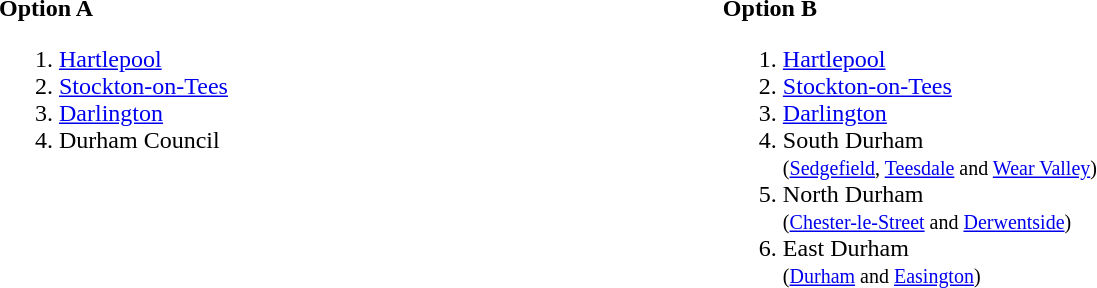<table border="0" cellpadding="2" width=100%>
<tr>
<td></td>
<td></td>
</tr>
<tr>
<td valign=top><strong>Option A</strong><br><ol><li><a href='#'>Hartlepool</a></li><li><a href='#'>Stockton-on-Tees</a></li><li><a href='#'>Darlington</a></li><li>Durham Council</li></ol></td>
<td valign=top><strong>Option B</strong><br><ol><li><a href='#'>Hartlepool</a></li><li><a href='#'>Stockton-on-Tees</a></li><li><a href='#'>Darlington</a></li><li>South Durham<br><small>(<a href='#'>Sedgefield</a>, <a href='#'>Teesdale</a> and <a href='#'>Wear Valley</a>)</small></li><li>North Durham<br><small>(<a href='#'>Chester-le-Street</a> and <a href='#'>Derwentside</a>)</small></li><li>East Durham<br><small>(<a href='#'>Durham</a> and <a href='#'>Easington</a>)</small></li></ol></td>
</tr>
</table>
